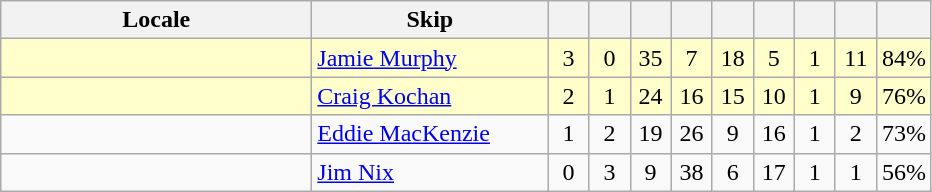<table class="wikitable" style="text-align: center;">
<tr>
<th width=200>Locale</th>
<th width=150>Skip</th>
<th width=20></th>
<th width=20></th>
<th width=20></th>
<th width=20></th>
<th width=20></th>
<th width=20></th>
<th width=20></th>
<th width=20></th>
<th width=20></th>
</tr>
<tr bgcolor=#ffffcc>
<td style="text-align: left;"></td>
<td style="text-align: left;"><a href='#'>Jamie Murphy</a></td>
<td>3</td>
<td>0</td>
<td>35</td>
<td>7</td>
<td>18</td>
<td>5</td>
<td>1</td>
<td>11</td>
<td>84%</td>
</tr>
<tr bgcolor=#ffffcc>
<td style="text-align: left;"></td>
<td style="text-align: left;"><a href='#'>Craig Kochan</a></td>
<td>2</td>
<td>1</td>
<td>24</td>
<td>16</td>
<td>15</td>
<td>10</td>
<td>1</td>
<td>9</td>
<td>76%</td>
</tr>
<tr>
<td style="text-align: left;"></td>
<td style="text-align: left;"><a href='#'>Eddie MacKenzie</a></td>
<td>1</td>
<td>2</td>
<td>19</td>
<td>26</td>
<td>9</td>
<td>16</td>
<td>1</td>
<td>2</td>
<td>73%</td>
</tr>
<tr>
<td style="text-align: left;"></td>
<td style="text-align: left;"><a href='#'>Jim Nix</a></td>
<td>0</td>
<td>3</td>
<td>9</td>
<td>38</td>
<td>6</td>
<td>17</td>
<td>1</td>
<td>1</td>
<td>56%</td>
</tr>
</table>
